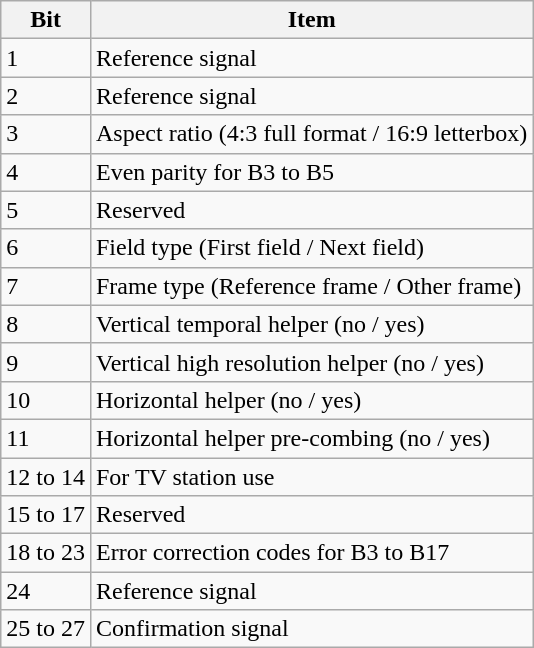<table class="wikitable">
<tr>
<th>Bit</th>
<th>Item</th>
</tr>
<tr>
<td>1</td>
<td>Reference signal</td>
</tr>
<tr>
<td>2</td>
<td>Reference signal</td>
</tr>
<tr>
<td>3</td>
<td>Aspect ratio (4:3 full format / 16:9 letterbox)</td>
</tr>
<tr>
<td>4</td>
<td>Even parity for B3 to B5</td>
</tr>
<tr>
<td>5</td>
<td>Reserved</td>
</tr>
<tr>
<td>6</td>
<td>Field type (First field / Next field)</td>
</tr>
<tr>
<td>7</td>
<td>Frame type (Reference frame / Other frame)</td>
</tr>
<tr>
<td>8</td>
<td>Vertical temporal helper (no / yes)</td>
</tr>
<tr>
<td>9</td>
<td>Vertical high resolution helper (no / yes)</td>
</tr>
<tr>
<td>10</td>
<td>Horizontal helper (no / yes)</td>
</tr>
<tr>
<td>11</td>
<td>Horizontal helper pre-combing (no / yes)</td>
</tr>
<tr>
<td>12 to 14</td>
<td>For TV station use</td>
</tr>
<tr>
<td>15 to 17</td>
<td>Reserved</td>
</tr>
<tr>
<td>18 to 23</td>
<td>Error correction codes for B3 to B17</td>
</tr>
<tr>
<td>24</td>
<td>Reference signal</td>
</tr>
<tr>
<td>25 to 27</td>
<td>Confirmation signal</td>
</tr>
</table>
